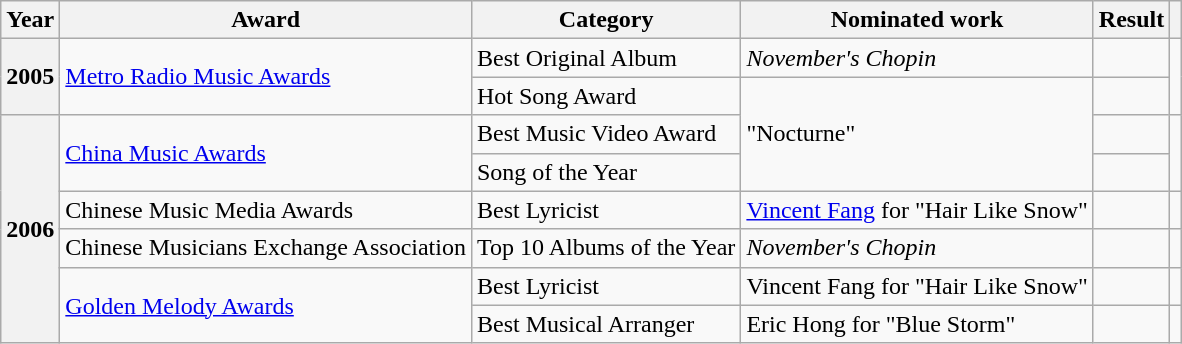<table class="wikitable sortable plainrowheaders">
<tr>
<th>Year</th>
<th>Award</th>
<th>Category</th>
<th>Nominated work</th>
<th>Result</th>
<th class="unsortable"></th>
</tr>
<tr>
<th scope="row" rowspan="2">2005</th>
<td rowspan="2"><a href='#'>Metro Radio Music Awards</a></td>
<td>Best Original Album</td>
<td><em>November's Chopin</em></td>
<td></td>
<td align="center" rowspan="2"></td>
</tr>
<tr>
<td>Hot Song Award</td>
<td rowspan="3">"Nocturne"</td>
<td></td>
</tr>
<tr>
<th scope="row" rowspan="6">2006</th>
<td rowspan="2"><a href='#'>China Music Awards</a></td>
<td>Best Music Video Award</td>
<td></td>
<td align="center" rowspan="2"></td>
</tr>
<tr>
<td>Song of the Year</td>
<td></td>
</tr>
<tr>
<td>Chinese Music Media Awards</td>
<td>Best Lyricist</td>
<td><a href='#'>Vincent Fang</a> for "Hair Like Snow"</td>
<td></td>
<td align="center"></td>
</tr>
<tr>
<td>Chinese Musicians Exchange Association</td>
<td>Top 10 Albums of the Year</td>
<td><em>November's Chopin</em></td>
<td></td>
<td align="center"></td>
</tr>
<tr>
<td rowspan="2"><a href='#'>Golden Melody Awards</a></td>
<td>Best Lyricist</td>
<td>Vincent Fang for "Hair Like Snow"</td>
<td></td>
<td></td>
</tr>
<tr>
<td>Best Musical Arranger</td>
<td>Eric Hong for "Blue Storm"</td>
<td></td>
<td></td>
</tr>
</table>
